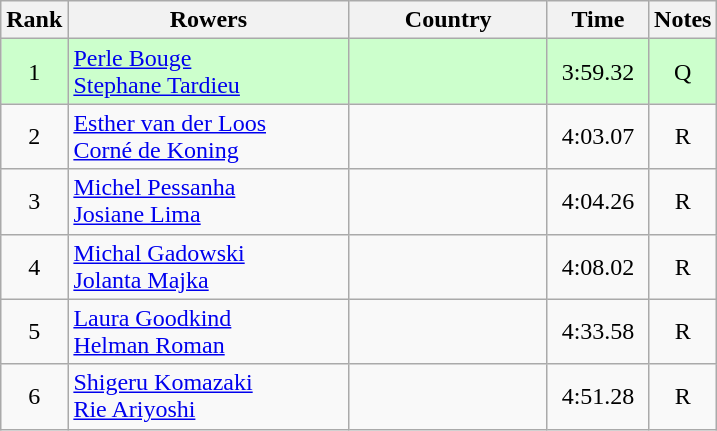<table class="wikitable" style="text-align:center">
<tr>
<th>Rank</th>
<th width=180>Rowers</th>
<th width=125>Country</th>
<th width=60>Time</th>
<th>Notes</th>
</tr>
<tr bgcolor=#ccffcc>
<td>1</td>
<td style="text-align:left"><a href='#'>Perle Bouge</a><br><a href='#'>Stephane Tardieu</a></td>
<td style="text-align:left"></td>
<td>3:59.32</td>
<td>Q</td>
</tr>
<tr>
<td>2</td>
<td style="text-align:left"><a href='#'>Esther van der Loos</a><br><a href='#'>Corné de Koning</a></td>
<td style="text-align:left"></td>
<td>4:03.07</td>
<td>R</td>
</tr>
<tr>
<td>3</td>
<td style="text-align:left"><a href='#'>Michel Pessanha</a><br><a href='#'>Josiane Lima</a></td>
<td style="text-align:left"></td>
<td>4:04.26</td>
<td>R</td>
</tr>
<tr>
<td>4</td>
<td style="text-align:left"><a href='#'>Michal Gadowski</a><br><a href='#'>Jolanta Majka</a></td>
<td style="text-align:left"></td>
<td>4:08.02</td>
<td>R</td>
</tr>
<tr>
<td>5</td>
<td style="text-align:left"><a href='#'>Laura Goodkind</a><br><a href='#'>Helman Roman</a></td>
<td style="text-align:left"></td>
<td>4:33.58</td>
<td>R</td>
</tr>
<tr>
<td>6</td>
<td style="text-align:left"><a href='#'>Shigeru Komazaki</a><br><a href='#'>Rie Ariyoshi</a></td>
<td style="text-align:left"></td>
<td>4:51.28</td>
<td>R</td>
</tr>
</table>
